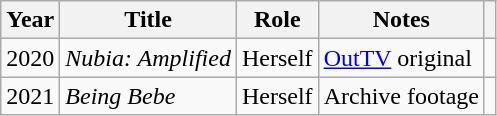<table class="wikitable plainrowheaders sortable">
<tr>
<th scope="col">Year</th>
<th scope="col">Title</th>
<th scope="col">Role</th>
<th scope="col">Notes</th>
<th style="text-align: center;" class="unsortable"></th>
</tr>
<tr>
<td>2020</td>
<td><em>Nubia: Amplified</em></td>
<td>Herself</td>
<td><a href='#'>OutTV</a> original</td>
<td style="text-align: center;"></td>
</tr>
<tr>
<td>2021</td>
<td><em>Being Bebe</em></td>
<td>Herself</td>
<td>Archive footage</td>
<td style="text-align: center;"></td>
</tr>
</table>
